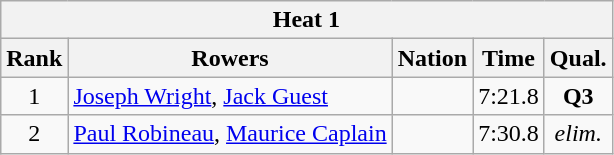<table class="wikitable" style="text-align:center">
<tr>
<th colspan=5 align=center><strong>Heat 1</strong></th>
</tr>
<tr>
<th>Rank</th>
<th>Rowers</th>
<th>Nation</th>
<th>Time</th>
<th>Qual.</th>
</tr>
<tr>
<td>1</td>
<td align=left><a href='#'>Joseph Wright</a>, <a href='#'>Jack Guest</a></td>
<td align=left></td>
<td>7:21.8</td>
<td><strong>Q3</strong></td>
</tr>
<tr>
<td>2</td>
<td align=left><a href='#'>Paul Robineau</a>, <a href='#'>Maurice Caplain</a></td>
<td align=left></td>
<td>7:30.8</td>
<td><em>elim.</em></td>
</tr>
</table>
